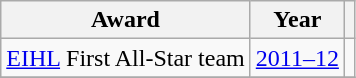<table class="wikitable">
<tr>
<th>Award</th>
<th>Year</th>
<th></th>
</tr>
<tr>
<td><a href='#'>EIHL</a> First All-Star team</td>
<td><a href='#'>2011–12</a></td>
<td></td>
</tr>
<tr>
</tr>
</table>
